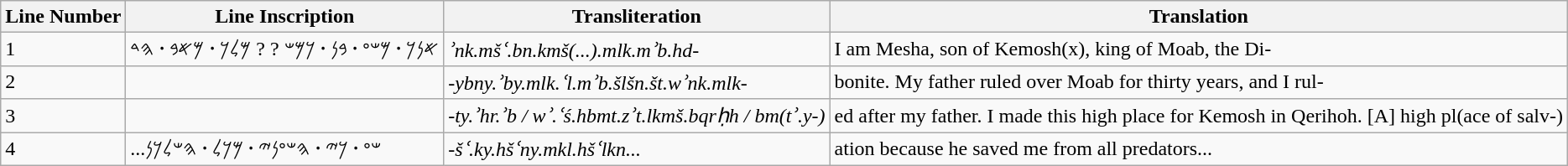<table class="wikitable">
<tr>
<th>Line Number</th>
<th>Line Inscription</th>
<th>Transliteration</th>
<th>Translation</th>
</tr>
<tr>
<td>1</td>
<td>𐤀𐤍𐤊 𐤟 𐤌𐤔𐤏 𐤟 𐤁𐤍 𐤟 𐤊𐤌𐤔 ? ? 𐤌𐤋𐤊 𐤟 𐤌𐤀𐤁 𐤟 𐤄𐤃</td>
<td><em>ʾnk.mšʿ.bn.kmš(...).mlk.mʾb.hd-</em></td>
<td>I am Mesha, son of Kemosh(x), king of Moab, the Di-</td>
</tr>
<tr>
<td>2</td>
<td></td>
<td><em>-ybny.ʾby.mlk.ʿl.mʾb.šlšn.št.wʾnk.mlk-</em></td>
<td>bonite. My father ruled over Moab for thirty years, and I rul-</td>
</tr>
<tr>
<td>3</td>
<td></td>
<td><em>-ty.ʾhr.ʾb / wʾ.ʿś.hbmt.zʾt.lkmš.bqrḥh / bm(tʾ.y-)</em></td>
<td>ed after my father. I made this high place for Kemosh in Qerihoh. [A] high pl(ace of salv-)</td>
</tr>
<tr>
<td>4</td>
<td>...𐤔𐤏 𐤟 𐤊𐤉 𐤟 𐤄𐤔𐤏𐤍𐤉 𐤟 𐤌𐤊𐤋 𐤟 𐤄𐤔𐤋𐤊𐤍</td>
<td><em>-šʿ.ky.hšʿny.mkl.hšʿlkn...</em></td>
<td>ation because he saved me from all predators...</td>
</tr>
</table>
